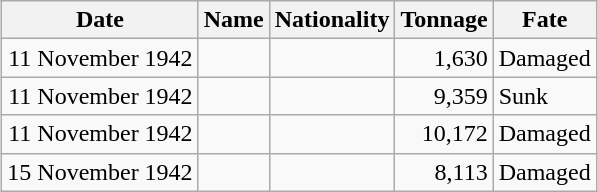<table class="wikitable sortable" style="margin: 1em auto 1em auto;" style="margin: 1em auto 1em auto;">
<tr>
<th>Date</th>
<th>Name</th>
<th>Nationality</th>
<th>Tonnage</th>
<th>Fate</th>
</tr>
<tr>
<td align="right">11 November 1942</td>
<td align="left"></td>
<td align="left"></td>
<td align="right">1,630</td>
<td align="left">Damaged</td>
</tr>
<tr>
<td align="right">11 November 1942</td>
<td align="left"></td>
<td align="left"></td>
<td align="right">9,359</td>
<td align="left">Sunk</td>
</tr>
<tr>
<td align="right">11 November 1942</td>
<td align="left"></td>
<td align="left"></td>
<td align="right">10,172</td>
<td align="left">Damaged</td>
</tr>
<tr>
<td align="right">15 November 1942</td>
<td align="left"></td>
<td align="left"></td>
<td align="right">8,113</td>
<td align="left">Damaged</td>
</tr>
</table>
